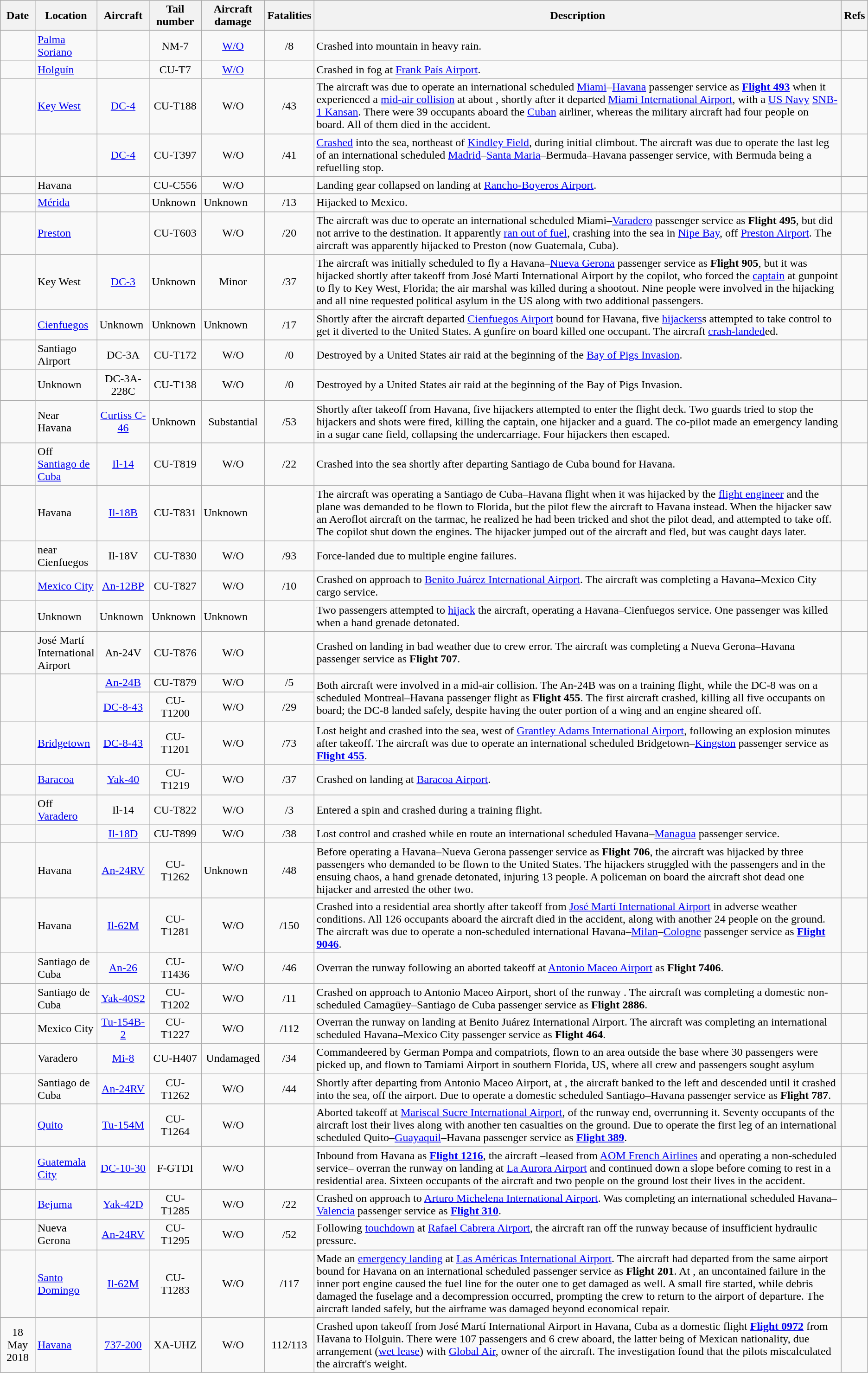<table class="wikitable sortable" style="border-collapse:collapse;">
<tr>
<th>Date</th>
<th width="20px">Location</th>
<th>Aircraft</th>
<th>Tail number</th>
<th>Aircraft damage</th>
<th>Fatalities</th>
<th class="unsortable">Description</th>
<th class="unsortable">Refs</th>
</tr>
<tr>
<td align=center></td>
<td><a href='#'>Palma Soriano</a></td>
<td align=center></td>
<td align=center>NM-7</td>
<td align=center><a href='#'>W/O</a></td>
<td align=center>/8</td>
<td>Crashed into mountain in heavy rain.</td>
<td align=center></td>
</tr>
<tr>
<td align=center></td>
<td><a href='#'>Holguín</a></td>
<td align=center></td>
<td align=center>CU-T7</td>
<td align=center><a href='#'>W/O</a></td>
<td align=center></td>
<td>Crashed in fog at <a href='#'>Frank País Airport</a>.</td>
<td align=center></td>
</tr>
<tr>
<td align=center></td>
<td><a href='#'>Key West</a></td>
<td align=center><a href='#'>DC-4</a></td>
<td align=center>CU-T188</td>
<td align=center>W/O</td>
<td align=center>/43</td>
<td>The aircraft was due to operate an international scheduled <a href='#'>Miami</a>–<a href='#'>Havana</a> passenger service as <strong><a href='#'>Flight 493</a></strong> when it experienced a <a href='#'>mid-air collision</a> at about , shortly after it departed <a href='#'>Miami International Airport</a>, with a <a href='#'>US Navy</a> <a href='#'>SNB-1 Kansan</a>. There were 39 occupants aboard the <a href='#'>Cuban</a> airliner, whereas the military aircraft had four people on board. All of them died in the accident.</td>
<td align=center></td>
</tr>
<tr>
<td align=center></td>
<td></td>
<td align=center><a href='#'>DC-4</a></td>
<td align=center>CU-T397</td>
<td align=center>W/O</td>
<td align=center>/41</td>
<td><a href='#'>Crashed</a> into the sea,  northeast of <a href='#'>Kindley Field</a>, during initial climbout. The aircraft was due to operate the last leg of an international scheduled <a href='#'>Madrid</a>–<a href='#'>Santa Maria</a>–Bermuda–Havana passenger service, with Bermuda being a refuelling stop.</td>
<td align=center></td>
</tr>
<tr>
<td align=center></td>
<td>Havana</td>
<td align=center></td>
<td align=center>CU-C556</td>
<td align=center>W/O</td>
<td align=center></td>
<td>Landing gear collapsed on landing at <a href='#'>Rancho-Boyeros Airport</a>.</td>
<td align=center></td>
</tr>
<tr>
<td align=center></td>
<td><a href='#'>Mérida</a></td>
<td align=center></td>
<td>Unknown</td>
<td>Unknown</td>
<td align=center>/13</td>
<td>Hijacked to Mexico.</td>
<td align=center></td>
</tr>
<tr>
<td align=center></td>
<td><a href='#'>Preston</a></td>
<td align=center></td>
<td align=center>CU-T603</td>
<td align=center>W/O</td>
<td align=center>/20</td>
<td>The aircraft was due to operate an international scheduled Miami–<a href='#'>Varadero</a> passenger service as <strong>Flight 495</strong>, but did not arrive to the destination. It apparently <a href='#'>ran out of fuel</a>, crashing into the sea in <a href='#'>Nipe Bay</a>,  off <a href='#'>Preston Airport</a>. The aircraft was apparently hijacked to Preston (now Guatemala, Cuba).</td>
<td align=center></td>
</tr>
<tr>
<td align=center></td>
<td>Key West</td>
<td align=center><a href='#'>DC-3</a></td>
<td>Unknown</td>
<td align=center>Minor</td>
<td align=center>/37</td>
<td>The aircraft was initially scheduled to fly a Havana–<a href='#'>Nueva Gerona</a> passenger service as <strong>Flight 905</strong>, but it was hijacked shortly after takeoff from José Martí International Airport by the copilot, who forced the <a href='#'>captain</a> at gunpoint to fly to Key West, Florida; the air marshal was killed during a shootout. Nine people were involved in the hijacking and all nine requested political asylum in the US along with two additional passengers.</td>
<td align=center></td>
</tr>
<tr>
<td align=center></td>
<td><a href='#'>Cienfuegos</a></td>
<td>Unknown</td>
<td>Unknown</td>
<td>Unknown</td>
<td align=center>/17</td>
<td>Shortly after the aircraft departed <a href='#'>Cienfuegos Airport</a> bound for Havana, five <a href='#'>hijackers</a>s attempted to take control to get it diverted to the United States. A gunfire on board killed one occupant. The aircraft <a href='#'>crash-landed</a>ed.</td>
<td align=center></td>
</tr>
<tr>
<td align=center></td>
<td>Santiago Airport</td>
<td align=center>DC-3A</td>
<td align=center>CU-T172</td>
<td align=center>W/O</td>
<td align=center>/0</td>
<td>Destroyed by a United States air raid at the beginning of the <a href='#'>Bay of Pigs Invasion</a>.</td>
<td align=center></td>
</tr>
<tr>
<td align=center></td>
<td>Unknown</td>
<td align=center>DC-3A-228C</td>
<td align=center>CU-T138</td>
<td align=center>W/O</td>
<td align=center>/0</td>
<td>Destroyed by a United States air raid at the beginning of the Bay of Pigs Invasion.</td>
<td align=center></td>
</tr>
<tr>
<td align=center></td>
<td>Near Havana</td>
<td align=center><a href='#'>Curtiss C-46</a></td>
<td>Unknown</td>
<td align=center>Substantial</td>
<td align=center>/53</td>
<td>Shortly after takeoff from Havana, five hijackers attempted to enter the flight deck. Two guards tried to stop the hijackers and shots were fired, killing the captain, one hijacker and a guard. The co-pilot made an emergency landing in a sugar cane field, collapsing the undercarriage. Four hijackers then escaped.</td>
<td align=center></td>
</tr>
<tr>
<td align=center></td>
<td>Off <a href='#'>Santiago de Cuba</a></td>
<td align=center><a href='#'>Il-14</a></td>
<td align=center>CU-T819</td>
<td align=center>W/O</td>
<td align=center>/22</td>
<td>Crashed into the sea shortly after departing Santiago de Cuba bound for Havana.</td>
<td align=center></td>
</tr>
<tr>
<td align=center></td>
<td>Havana</td>
<td align=center><a href='#'>Il-18B</a></td>
<td align=center>CU-T831</td>
<td>Unknown</td>
<td align=center></td>
<td>The aircraft was operating a Santiago de Cuba–Havana flight when it was hijacked by the <a href='#'>flight engineer</a> and the plane was demanded to be flown to Florida, but the pilot flew the aircraft to Havana instead. When the hijacker saw an Aeroflot aircraft on the tarmac, he realized he had been tricked and shot the pilot dead, and attempted to take off. The copilot shut down the engines. The hijacker jumped out of the aircraft and fled, but was caught days later.</td>
<td align=center></td>
</tr>
<tr>
<td align=center></td>
<td>near Cienfuegos</td>
<td align=center>Il-18V</td>
<td align=center>CU-T830</td>
<td align=center>W/O</td>
<td align=center>/93</td>
<td>Force-landed due to multiple engine failures.</td>
<td align=center></td>
</tr>
<tr>
<td align=center></td>
<td><a href='#'>Mexico City</a></td>
<td align=center><a href='#'>An-12BP</a></td>
<td align=center>CU-T827</td>
<td align=center>W/O</td>
<td align=center>/10</td>
<td>Crashed on approach to <a href='#'>Benito Juárez International Airport</a>. The aircraft was completing a Havana–Mexico City cargo service.</td>
<td align=center></td>
</tr>
<tr>
<td align=center></td>
<td>Unknown</td>
<td>Unknown</td>
<td>Unknown</td>
<td>Unknown</td>
<td align=center></td>
<td>Two passengers attempted to <a href='#'>hijack</a> the aircraft, operating a Havana–Cienfuegos service. One passenger was killed when a hand grenade detonated.</td>
<td align=center></td>
</tr>
<tr>
<td align=center></td>
<td>José Martí International Airport</td>
<td align=center>An-24V</td>
<td align=center>CU-T876</td>
<td align=center>W/O</td>
<td align=center></td>
<td>Crashed on landing in bad weather due to crew error. The aircraft was completing a Nueva Gerona–Havana passenger service as <strong>Flight 707</strong>.</td>
<td align=center></td>
</tr>
<tr>
<td rowspan="2" align=center></td>
<td rowspan="2"></td>
<td align=center><a href='#'>An-24B</a></td>
<td align=center>CU-T879</td>
<td align=center>W/O</td>
<td align=center>/5</td>
<td rowspan="2">Both aircraft were involved in a mid-air collision. The An-24B was on a training flight, while the DC-8 was on a scheduled Montreal–Havana passenger flight as <strong>Flight 455</strong>. The first aircraft crashed, killing all five occupants on board; the DC-8 landed safely, despite having the outer portion of a wing and an engine sheared off.</td>
<td rowspan="2" align=center></td>
</tr>
<tr>
<td align=center><a href='#'>DC-8-43</a></td>
<td align=center>CU-T1200</td>
<td align=center>W/O</td>
<td align=center>/29</td>
</tr>
<tr>
<td align=center></td>
<td><a href='#'>Bridgetown</a></td>
<td align=center><a href='#'>DC-8-43</a></td>
<td align=center>CU-T1201</td>
<td align=center>W/O</td>
<td align=center>/73</td>
<td>Lost height and crashed into the sea,  west of <a href='#'>Grantley Adams International Airport</a>, following an explosion minutes after takeoff. The aircraft was due to operate an international scheduled Bridgetown–<a href='#'>Kingston</a> passenger service as <strong><a href='#'>Flight 455</a></strong>.</td>
<td align=center></td>
</tr>
<tr>
<td align=center></td>
<td><a href='#'>Baracoa</a></td>
<td align=center><a href='#'>Yak-40</a></td>
<td align=center>CU-T1219</td>
<td align=center>W/O</td>
<td align=center>/37</td>
<td>Crashed on landing at <a href='#'>Baracoa Airport</a>.</td>
<td align=center></td>
</tr>
<tr>
<td align=center></td>
<td>Off <a href='#'>Varadero</a></td>
<td align=center>Il-14</td>
<td align=center>CU-T822</td>
<td align=center>W/O</td>
<td align=center>/3</td>
<td>Entered a spin and crashed during a training flight.</td>
<td align=center></td>
</tr>
<tr>
<td align=center></td>
<td></td>
<td align=center><a href='#'>Il-18D</a></td>
<td align=center>CU-T899</td>
<td align=center>W/O</td>
<td align=center>/38</td>
<td>Lost control and crashed while en route an international scheduled Havana–<a href='#'>Managua</a> passenger service.</td>
<td align=center></td>
</tr>
<tr>
<td align=center></td>
<td>Havana</td>
<td align=center><a href='#'>An-24RV</a></td>
<td align=center>CU-T1262</td>
<td>Unknown</td>
<td align=center>/48</td>
<td>Before operating a Havana–Nueva Gerona passenger service as <strong>Flight 706</strong>, the aircraft was hijacked by three passengers who demanded to be flown to the United States. The hijackers struggled with the passengers and in the ensuing chaos, a hand grenade detonated, injuring 13 people. A policeman on board the aircraft shot dead one hijacker and arrested the other two.</td>
<td align=center></td>
</tr>
<tr>
<td align=center></td>
<td>Havana</td>
<td align=center><a href='#'>Il-62M</a></td>
<td align=center>CU-T1281</td>
<td align=center>W/O</td>
<td align=center>/150</td>
<td>Crashed into a residential area shortly after takeoff from <a href='#'>José Martí International Airport</a> in adverse weather conditions. All 126 occupants aboard the aircraft died in the accident, along with another 24 people on the ground. The aircraft was due to operate a non-scheduled international Havana–<a href='#'>Milan</a>–<a href='#'>Cologne</a> passenger service as <strong><a href='#'>Flight 9046</a></strong>.</td>
<td align=center></td>
</tr>
<tr>
<td align=center></td>
<td>Santiago de Cuba</td>
<td align=center><a href='#'>An-26</a></td>
<td align=center>CU-T1436</td>
<td align=center>W/O</td>
<td align=center>/46</td>
<td>Overran the runway following an aborted takeoff at <a href='#'>Antonio Maceo Airport</a> as <strong>Flight 7406</strong>.</td>
<td align=center></td>
</tr>
<tr>
<td align=center></td>
<td>Santiago de Cuba</td>
<td align=center><a href='#'>Yak-40S2</a></td>
<td align=center>CU-T1202</td>
<td align=center>W/O</td>
<td align=center>/11</td>
<td>Crashed on approach to Antonio Maceo Airport,  short of the runway . The aircraft was completing a domestic non-scheduled Camagüey–Santiago de Cuba passenger service as <strong>Flight 2886</strong>.</td>
<td align=center></td>
</tr>
<tr>
<td align=center></td>
<td>Mexico City</td>
<td align=center><a href='#'>Tu-154B-2</a></td>
<td align=center>CU-T1227</td>
<td align=center>W/O</td>
<td align=center>/112</td>
<td>Overran the runway on landing at Benito Juárez International Airport. The aircraft was completing an international scheduled Havana–Mexico City passenger service as <strong>Flight 464</strong>.</td>
<td align=center></td>
</tr>
<tr>
<td align=center></td>
<td>Varadero</td>
<td align=center><a href='#'>Mi-8</a></td>
<td align=center>CU-H407</td>
<td align=center>Undamaged</td>
<td align=center>/34</td>
<td>Commandeered by German Pompa and compatriots, flown to an area outside the base where 30 passengers were picked up, and flown to Tamiami Airport in southern Florida, US, where all crew and passengers sought asylum</td>
<td align=center></td>
</tr>
<tr>
<td align=center></td>
<td>Santiago de Cuba</td>
<td align=center><a href='#'>An-24RV</a></td>
<td align=center>CU-T1262</td>
<td align=center>W/O</td>
<td align=center>/44</td>
<td>Shortly after departing from Antonio Maceo Airport, at , the aircraft banked to the left and descended until it crashed into the sea,  off the airport. Due to operate a domestic scheduled Santiago–Havana passenger service as <strong>Flight 787</strong>.</td>
<td align=center></td>
</tr>
<tr>
<td align=center></td>
<td><a href='#'>Quito</a></td>
<td align=center><a href='#'>Tu-154M</a></td>
<td align=center>CU-T1264</td>
<td align=center>W/O</td>
<td align=center></td>
<td>Aborted takeoff at <a href='#'>Mariscal Sucre International Airport</a>,  of the runway end, overrunning it. Seventy occupants of the aircraft lost their lives along with another ten casualties on the ground. Due to operate the first leg of an international scheduled Quito–<a href='#'>Guayaquil</a>–Havana passenger service as <strong><a href='#'>Flight 389</a></strong>.</td>
<td align=center></td>
</tr>
<tr>
<td align=center></td>
<td><a href='#'>Guatemala City</a></td>
<td align=center><a href='#'>DC-10-30</a></td>
<td align=center>F-GTDI</td>
<td align=center>W/O</td>
<td align=center></td>
<td>Inbound from Havana as <strong><a href='#'>Flight 1216</a></strong>, the aircraft –leased from <a href='#'>AOM French Airlines</a> and operating a non-scheduled service– overran the runway on landing at <a href='#'>La Aurora Airport</a> and continued down a slope before coming to rest in a residential area. Sixteen occupants of the aircraft and two people on the ground lost their lives in the accident.</td>
<td align=center></td>
</tr>
<tr>
<td align=center></td>
<td><a href='#'>Bejuma</a></td>
<td align=center><a href='#'>Yak-42D</a></td>
<td align=center>CU-T1285</td>
<td align=center>W/O</td>
<td align=center>/22</td>
<td>Crashed on approach to <a href='#'>Arturo Michelena International Airport</a>. Was completing an international scheduled Havana–<a href='#'>Valencia</a> passenger service as <strong><a href='#'>Flight 310</a></strong>.</td>
<td align=center></td>
</tr>
<tr>
<td align=center></td>
<td>Nueva Gerona</td>
<td align=center><a href='#'>An-24RV</a></td>
<td align=center>CU-T1295</td>
<td align=center>W/O</td>
<td align=center>/52</td>
<td>Following <a href='#'>touchdown</a> at <a href='#'>Rafael Cabrera Airport</a>, the aircraft ran off the runway because of insufficient hydraulic pressure.</td>
<td align=center></td>
</tr>
<tr>
<td align=center></td>
<td><a href='#'>Santo Domingo</a></td>
<td align=center><a href='#'>Il-62M</a></td>
<td align=center>CU-T1283</td>
<td align=center>W/O</td>
<td align=center>/117</td>
<td>Made an <a href='#'>emergency landing</a> at <a href='#'>Las Américas International Airport</a>. The aircraft had departed from the same airport bound for Havana on an international scheduled passenger service as <strong>Flight 201</strong>. At , an uncontained failure in the inner port engine caused the fuel line for the outer one to get damaged as well. A small fire started, while debris damaged the fuselage and a decompression occurred, prompting the crew to return to the airport of departure. The aircraft landed safely, but the airframe was damaged beyond economical repair.</td>
<td align=center></td>
</tr>
<tr>
<td align=center>18 May 2018</td>
<td><a href='#'>Havana</a></td>
<td align=center><a href='#'>737-200</a></td>
<td align=center>XA-UHZ</td>
<td align=center>W/O</td>
<td align=center>112/113</td>
<td>Crashed upon takeoff from José Martí International Airport in Havana, Cuba as a domestic flight <strong><a href='#'>Flight 0972</a></strong> from Havana to Holguin. There were 107 passengers and 6 crew aboard, the latter being of Mexican nationality, due arrangement (<a href='#'>wet lease</a>) with <a href='#'>Global Air</a>, owner of the aircraft. The investigation found that the pilots miscalculated the aircraft's weight.</td>
<td align=center></td>
</tr>
</table>
